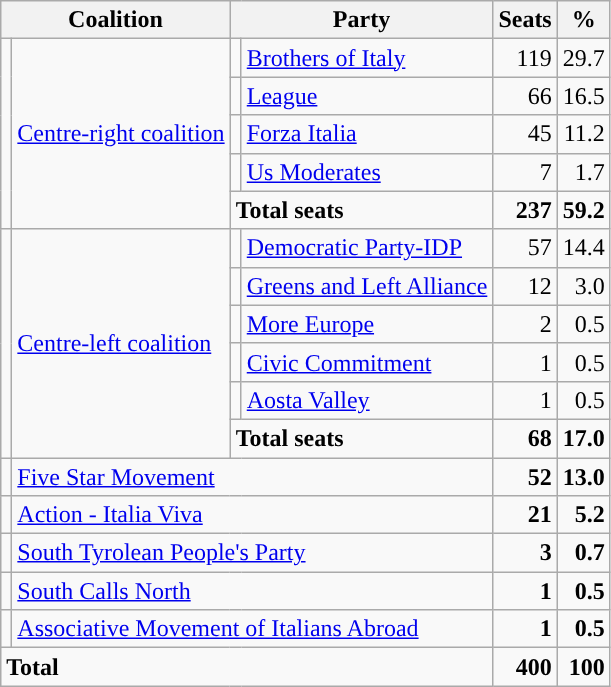<table class="wikitable" style="text-align:right">
<tr>
<th colspan="2" rowspan="1">Coalition</th>
<th colspan="2" rowspan="1">Party</th>
<th style="text-align:center;">Seats</th>
<th style="text-align:center;">%</th>
</tr>
<tr>
<td rowspan="5"></td>
<td rowspan="5" style="text-align:left;"><a href='#'>Centre-right coalition</a></td>
<td></td>
<td align="left"><a href='#'>Brothers of Italy</a></td>
<td>119</td>
<td>29.7</td>
</tr>
<tr>
<td></td>
<td align="left"><a href='#'>League</a></td>
<td>66</td>
<td>16.5</td>
</tr>
<tr>
<td></td>
<td align="left"><a href='#'>Forza Italia</a></td>
<td>45</td>
<td>11.2</td>
</tr>
<tr>
<td></td>
<td align="left"><a href='#'>Us Moderates</a></td>
<td>7</td>
<td>1.7</td>
</tr>
<tr>
<td colspan="2" style="text-align:left;"><strong>Total seats</strong></td>
<td><strong>237</strong></td>
<td><strong>59.2</strong></td>
</tr>
<tr>
<td rowspan="6"></td>
<td rowspan="6" style="text-align:left;"><a href='#'>Centre-left coalition</a></td>
<td></td>
<td style="text-align:left;"><a href='#'>Democratic Party-IDP</a></td>
<td>57</td>
<td>14.4</td>
</tr>
<tr>
<td></td>
<td style="text-align:left;"><a href='#'>Greens and Left Alliance</a></td>
<td>12</td>
<td>3.0</td>
</tr>
<tr>
<td></td>
<td style="text-align:left;"><a href='#'>More Europe</a></td>
<td>2</td>
<td>0.5</td>
</tr>
<tr>
<td></td>
<td style="text-align:left;"><a href='#'>Civic Commitment</a></td>
<td>1</td>
<td>0.5</td>
</tr>
<tr>
<td></td>
<td style="text-align:left;"><a href='#'>Aosta Valley</a></td>
<td>1</td>
<td>0.5</td>
</tr>
<tr>
<td colspan="2" style="text-align:left;"><strong>Total seats</strong></td>
<td><strong>68</strong></td>
<td><strong>17.0</strong></td>
</tr>
<tr>
<td style="background:"></td>
<td colspan="3" style="text-align:left;"><a href='#'>Five Star Movement</a></td>
<td><strong>52</strong></td>
<td><strong>13.0</strong></td>
</tr>
<tr>
<td style="background:"></td>
<td colspan="3" style="text-align:left;"><a href='#'>Action - Italia Viva</a></td>
<td><strong>21</strong></td>
<td><strong>5.2</strong></td>
</tr>
<tr>
<td style="background:"></td>
<td colspan="3" style="text-align:left;"><a href='#'>South Tyrolean People's Party</a></td>
<td><strong>3</strong></td>
<td><strong>0.7</strong></td>
</tr>
<tr>
<td></td>
<td colspan="3" style="text-align:left;"><a href='#'>South Calls North</a></td>
<td><strong>1</strong></td>
<td><strong>0.5</strong></td>
</tr>
<tr>
<td></td>
<td colspan="3" style="text-align:left;"><a href='#'>Associative Movement of Italians Abroad</a></td>
<td><strong>1</strong></td>
<td><strong>0.5</strong></td>
</tr>
<tr>
<td colspan="4" style="text-align:left;"><strong>Total</strong></td>
<td><strong>400</strong></td>
<td><strong>100</strong></td>
</tr>
</table>
